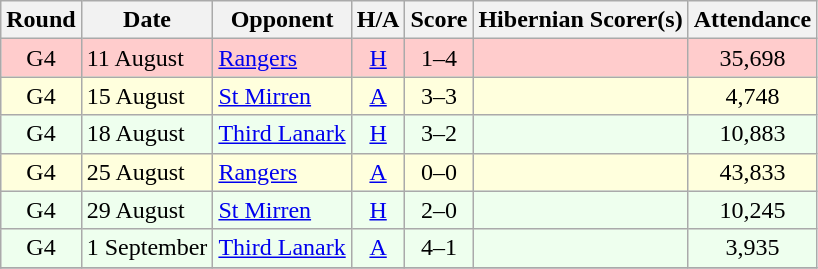<table class="wikitable" style="text-align:center">
<tr>
<th>Round</th>
<th>Date</th>
<th>Opponent</th>
<th>H/A</th>
<th>Score</th>
<th>Hibernian Scorer(s)</th>
<th>Attendance</th>
</tr>
<tr bgcolor=#FFCCCC>
<td>G4</td>
<td align=left>11 August</td>
<td align=left><a href='#'>Rangers</a></td>
<td><a href='#'>H</a></td>
<td>1–4</td>
<td align=left></td>
<td>35,698</td>
</tr>
<tr bgcolor=#FFFFDD>
<td>G4</td>
<td align=left>15 August</td>
<td align=left><a href='#'>St Mirren</a></td>
<td><a href='#'>A</a></td>
<td>3–3</td>
<td align=left></td>
<td>4,748</td>
</tr>
<tr bgcolor=#EEFFEE>
<td>G4</td>
<td align=left>18 August</td>
<td align=left><a href='#'>Third Lanark</a></td>
<td><a href='#'>H</a></td>
<td>3–2</td>
<td align=left></td>
<td>10,883</td>
</tr>
<tr bgcolor=#FFFFDD>
<td>G4</td>
<td align=left>25 August</td>
<td align=left><a href='#'>Rangers</a></td>
<td><a href='#'>A</a></td>
<td>0–0</td>
<td align=left></td>
<td>43,833</td>
</tr>
<tr bgcolor=#EEFFEE>
<td>G4</td>
<td align=left>29 August</td>
<td align=left><a href='#'>St Mirren</a></td>
<td><a href='#'>H</a></td>
<td>2–0</td>
<td align=left></td>
<td>10,245</td>
</tr>
<tr bgcolor=#EEFFEE>
<td>G4</td>
<td align=left>1 September</td>
<td align=left><a href='#'>Third Lanark</a></td>
<td><a href='#'>A</a></td>
<td>4–1</td>
<td align=left></td>
<td>3,935</td>
</tr>
<tr>
</tr>
</table>
